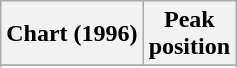<table class="wikitable sortable plainrowheaders" style="text-align:center;">
<tr>
<th>Chart (1996)</th>
<th>Peak<br>position</th>
</tr>
<tr>
</tr>
<tr>
</tr>
<tr>
</tr>
<tr>
</tr>
<tr>
</tr>
<tr>
</tr>
<tr>
</tr>
</table>
